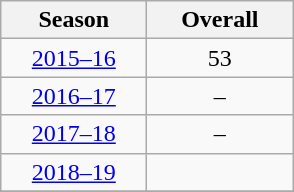<table class="wikitable">
<tr class="hintergrundfarbe5">
<th width="90">Season</th>
<th width="90">Overall</th>
</tr>
<tr>
<td align=center><a href='#'>2015–16</a></td>
<td align=center>53</td>
</tr>
<tr>
<td align=center><a href='#'>2016–17</a></td>
<td align=center>–</td>
</tr>
<tr>
<td align=center><a href='#'>2017–18</a></td>
<td align=center>–</td>
</tr>
<tr>
<td align=center><a href='#'>2018–19</a></td>
<td align=center></td>
</tr>
<tr>
</tr>
</table>
